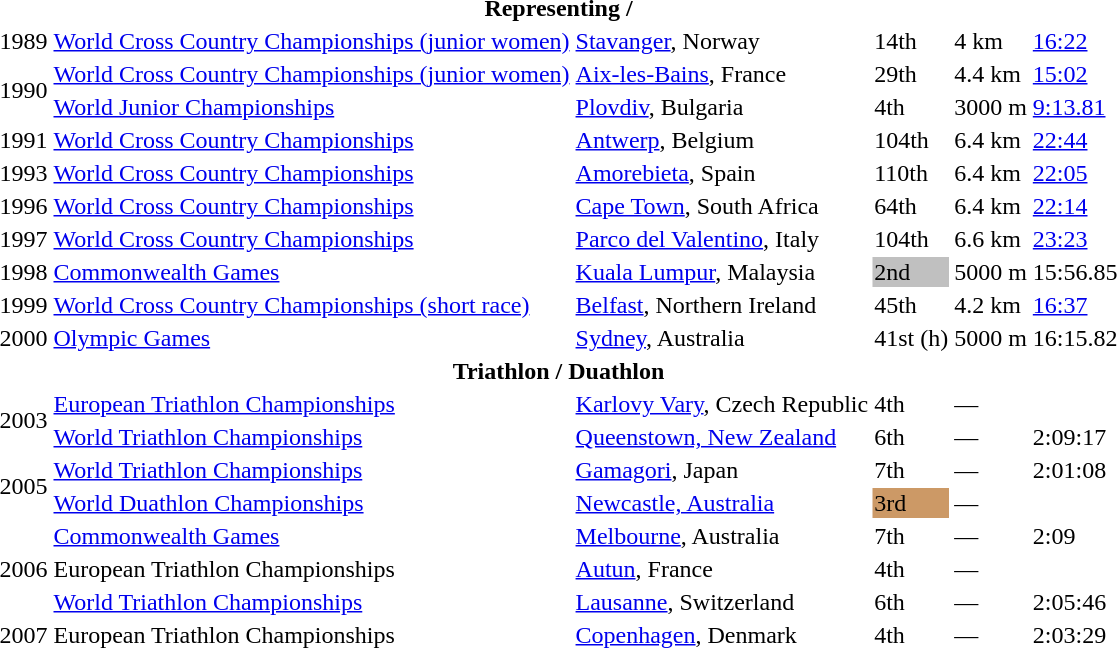<table>
<tr>
<th colspan=6>Representing  / </th>
</tr>
<tr>
<td>1989</td>
<td><a href='#'>World Cross Country Championships (junior women)</a></td>
<td><a href='#'>Stavanger</a>, Norway</td>
<td>14th</td>
<td>4 km</td>
<td><a href='#'>16:22</a></td>
</tr>
<tr>
<td rowspan=2>1990</td>
<td><a href='#'>World Cross Country Championships (junior women)</a></td>
<td><a href='#'>Aix-les-Bains</a>, France</td>
<td>29th</td>
<td>4.4 km</td>
<td><a href='#'>15:02</a></td>
</tr>
<tr>
<td><a href='#'>World Junior Championships</a></td>
<td><a href='#'>Plovdiv</a>, Bulgaria</td>
<td>4th</td>
<td>3000 m</td>
<td><a href='#'>9:13.81</a></td>
</tr>
<tr>
<td>1991</td>
<td><a href='#'>World Cross Country Championships</a></td>
<td><a href='#'>Antwerp</a>, Belgium</td>
<td>104th</td>
<td>6.4 km</td>
<td><a href='#'>22:44</a></td>
</tr>
<tr>
<td>1993</td>
<td><a href='#'>World Cross Country Championships</a></td>
<td><a href='#'>Amorebieta</a>, Spain</td>
<td>110th</td>
<td>6.4 km</td>
<td><a href='#'>22:05</a></td>
</tr>
<tr>
<td>1996</td>
<td><a href='#'>World Cross Country Championships</a></td>
<td><a href='#'>Cape Town</a>, South Africa</td>
<td>64th</td>
<td>6.4 km</td>
<td><a href='#'>22:14</a></td>
</tr>
<tr>
<td>1997</td>
<td><a href='#'>World Cross Country Championships</a></td>
<td><a href='#'>Parco del Valentino</a>, Italy</td>
<td>104th</td>
<td>6.6 km</td>
<td><a href='#'>23:23</a></td>
</tr>
<tr>
<td>1998</td>
<td><a href='#'>Commonwealth Games</a></td>
<td><a href='#'>Kuala Lumpur</a>, Malaysia</td>
<td bgcolor=silver>2nd</td>
<td>5000 m</td>
<td>15:56.85</td>
</tr>
<tr>
<td>1999</td>
<td><a href='#'>World Cross Country Championships (short race)</a></td>
<td><a href='#'>Belfast</a>, Northern Ireland</td>
<td>45th</td>
<td>4.2 km</td>
<td><a href='#'>16:37</a></td>
</tr>
<tr>
<td>2000</td>
<td><a href='#'>Olympic Games</a></td>
<td><a href='#'>Sydney</a>, Australia</td>
<td>41st (h)</td>
<td>5000 m</td>
<td>16:15.82</td>
</tr>
<tr>
<th colspan=6>Triathlon / Duathlon</th>
</tr>
<tr>
<td rowspan=2>2003</td>
<td><a href='#'>European Triathlon Championships</a></td>
<td><a href='#'>Karlovy Vary</a>, Czech Republic</td>
<td>4th</td>
<td>—</td>
<td></td>
</tr>
<tr>
<td><a href='#'>World Triathlon Championships</a></td>
<td><a href='#'>Queenstown, New Zealand</a></td>
<td>6th</td>
<td>—</td>
<td>2:09:17</td>
</tr>
<tr>
<td rowspan=2>2005</td>
<td><a href='#'>World Triathlon Championships</a></td>
<td><a href='#'>Gamagori</a>, Japan</td>
<td>7th</td>
<td>—</td>
<td>2:01:08</td>
</tr>
<tr>
<td><a href='#'>World Duathlon Championships</a></td>
<td><a href='#'>Newcastle, Australia</a></td>
<td bgcolor=cc9966>3rd</td>
<td>—</td>
<td></td>
</tr>
<tr>
<td rowspan=3>2006</td>
<td><a href='#'>Commonwealth Games</a></td>
<td><a href='#'>Melbourne</a>, Australia</td>
<td>7th</td>
<td>—</td>
<td>2:09</td>
</tr>
<tr>
<td>European Triathlon Championships</td>
<td><a href='#'>Autun</a>, France</td>
<td>4th</td>
<td>—</td>
<td></td>
</tr>
<tr>
<td><a href='#'>World Triathlon Championships</a></td>
<td><a href='#'>Lausanne</a>, Switzerland</td>
<td>6th</td>
<td>—</td>
<td>2:05:46</td>
</tr>
<tr>
<td>2007</td>
<td>European Triathlon Championships</td>
<td><a href='#'>Copenhagen</a>, Denmark</td>
<td>4th</td>
<td>—</td>
<td>2:03:29</td>
</tr>
</table>
